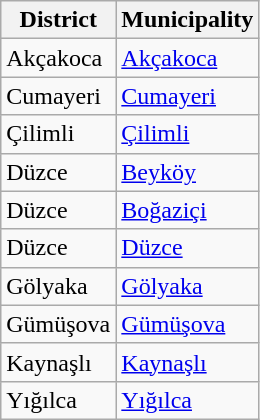<table class="sortable wikitable">
<tr>
<th>District</th>
<th>Municipality</th>
</tr>
<tr>
<td>Akçakoca</td>
<td><a href='#'>Akçakoca</a></td>
</tr>
<tr>
<td>Cumayeri</td>
<td><a href='#'>Cumayeri</a></td>
</tr>
<tr>
<td>Çilimli</td>
<td><a href='#'>Çilimli</a></td>
</tr>
<tr>
<td>Düzce</td>
<td><a href='#'>Beyköy</a></td>
</tr>
<tr>
<td>Düzce</td>
<td><a href='#'>Boğaziçi</a></td>
</tr>
<tr>
<td>Düzce</td>
<td><a href='#'>Düzce</a></td>
</tr>
<tr>
<td>Gölyaka</td>
<td><a href='#'>Gölyaka</a></td>
</tr>
<tr>
<td>Gümüşova</td>
<td><a href='#'>Gümüşova</a></td>
</tr>
<tr>
<td>Kaynaşlı</td>
<td><a href='#'>Kaynaşlı</a></td>
</tr>
<tr>
<td>Yığılca</td>
<td><a href='#'>Yığılca</a></td>
</tr>
</table>
